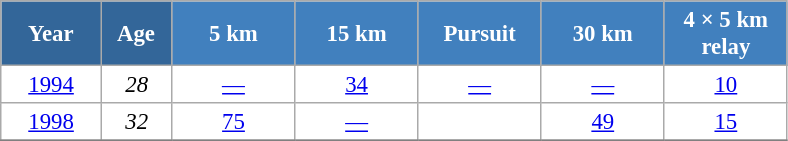<table class="wikitable" style="font-size:95%; text-align:center; border:grey solid 1px; border-collapse:collapse; background:#ffffff;">
<tr>
<th style="background-color:#369; color:white; width:60px;"> Year </th>
<th style="background-color:#369; color:white; width:40px;"> Age </th>
<th style="background-color:#4180be; color:white; width:75px;"> 5 km </th>
<th style="background-color:#4180be; color:white; width:75px;"> 15 km </th>
<th style="background-color:#4180be; color:white; width:75px;"> Pursuit </th>
<th style="background-color:#4180be; color:white; width:75px;"> 30 km </th>
<th style="background-color:#4180be; color:white; width:75px;"> 4 × 5 km <br> relay </th>
</tr>
<tr>
<td><a href='#'>1994</a></td>
<td><em>28</em></td>
<td><a href='#'>—</a></td>
<td><a href='#'>34</a></td>
<td><a href='#'>—</a></td>
<td><a href='#'>—</a></td>
<td><a href='#'>10</a></td>
</tr>
<tr>
<td><a href='#'>1998</a></td>
<td><em>32</em></td>
<td><a href='#'>75</a></td>
<td><a href='#'>—</a></td>
<td><a href='#'></a></td>
<td><a href='#'>49</a></td>
<td><a href='#'>15</a></td>
</tr>
<tr>
</tr>
</table>
